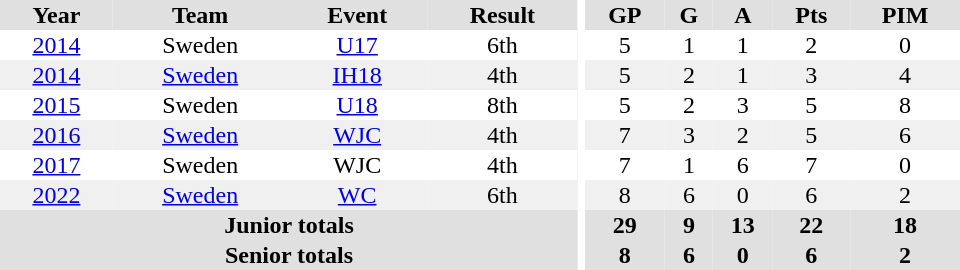<table border="0" cellpadding="1" cellspacing="0" ID="Table3" style="text-align:center; width:40em">
<tr ALIGN="center" bgcolor="#e0e0e0">
<th>Year</th>
<th>Team</th>
<th>Event</th>
<th>Result</th>
<th rowspan="99" bgcolor="#ffffff"></th>
<th>GP</th>
<th>G</th>
<th>A</th>
<th>Pts</th>
<th>PIM</th>
</tr>
<tr>
<td><a href='#'>2014</a></td>
<td>Sweden</td>
<td><a href='#'>U17</a></td>
<td>6th</td>
<td>5</td>
<td>1</td>
<td>1</td>
<td>2</td>
<td>0</td>
</tr>
<tr bgcolor="#f0f0f0">
<td><a href='#'>2014</a></td>
<td><a href='#'>Sweden</a></td>
<td><a href='#'>IH18</a></td>
<td>4th</td>
<td>5</td>
<td>2</td>
<td>1</td>
<td>3</td>
<td>4</td>
</tr>
<tr>
<td><a href='#'>2015</a></td>
<td>Sweden</td>
<td><a href='#'>U18</a></td>
<td>8th</td>
<td>5</td>
<td>2</td>
<td>3</td>
<td>5</td>
<td>8</td>
</tr>
<tr bgcolor="#f0f0f0">
<td><a href='#'>2016</a></td>
<td><a href='#'>Sweden</a></td>
<td><a href='#'>WJC</a></td>
<td>4th</td>
<td>7</td>
<td>3</td>
<td>2</td>
<td>5</td>
<td>6</td>
</tr>
<tr>
<td><a href='#'>2017</a></td>
<td>Sweden</td>
<td>WJC</td>
<td>4th</td>
<td>7</td>
<td>1</td>
<td>6</td>
<td>7</td>
<td>0</td>
</tr>
<tr bgcolor="#f0f0f0">
<td><a href='#'>2022</a></td>
<td><a href='#'>Sweden</a></td>
<td><a href='#'>WC</a></td>
<td>6th</td>
<td>8</td>
<td>6</td>
<td>0</td>
<td>6</td>
<td>2</td>
</tr>
<tr bgcolor="#e0e0e0">
<th colspan="4">Junior totals</th>
<th>29</th>
<th>9</th>
<th>13</th>
<th>22</th>
<th>18</th>
</tr>
<tr bgcolor="#e0e0e0">
<th colspan="4">Senior totals</th>
<th>8</th>
<th>6</th>
<th>0</th>
<th>6</th>
<th>2</th>
</tr>
</table>
